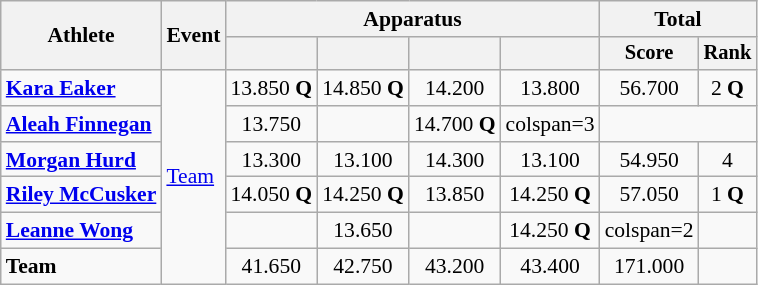<table class=wikitable style=font-size:90%;text-align:center>
<tr>
<th rowspan=2>Athlete</th>
<th rowspan=2>Event</th>
<th colspan=4>Apparatus</th>
<th colspan=2>Total</th>
</tr>
<tr style=font-size:95%>
<th></th>
<th></th>
<th></th>
<th></th>
<th>Score</th>
<th>Rank</th>
</tr>
<tr>
<td align=left><strong><a href='#'>Kara Eaker</a></strong></td>
<td align=left rowspan=6><a href='#'>Team</a></td>
<td>13.850 <strong>Q</strong></td>
<td>14.850 <strong>Q</strong></td>
<td>14.200</td>
<td>13.800</td>
<td>56.700</td>
<td>2 <strong>Q</strong></td>
</tr>
<tr>
<td align=left><strong><a href='#'>Aleah Finnegan</a></strong></td>
<td>13.750</td>
<td></td>
<td>14.700 <strong>Q</strong></td>
<td>colspan=3 </td>
</tr>
<tr>
<td align=left><strong><a href='#'>Morgan Hurd</a></strong></td>
<td>13.300</td>
<td>13.100</td>
<td>14.300</td>
<td>13.100</td>
<td>54.950</td>
<td>4</td>
</tr>
<tr>
<td align=left><strong><a href='#'>Riley McCusker</a></strong></td>
<td>14.050 <strong>Q</strong></td>
<td>14.250 <strong>Q</strong></td>
<td>13.850</td>
<td>14.250 <strong>Q</strong></td>
<td>57.050</td>
<td>1 <strong>Q</strong></td>
</tr>
<tr>
<td align=left><strong><a href='#'>Leanne Wong</a></strong></td>
<td></td>
<td>13.650</td>
<td></td>
<td>14.250 <strong>Q</strong></td>
<td>colspan=2 </td>
</tr>
<tr>
<td align=left><strong>Team</strong></td>
<td>41.650</td>
<td>42.750</td>
<td>43.200</td>
<td>43.400</td>
<td>171.000</td>
<td></td>
</tr>
</table>
